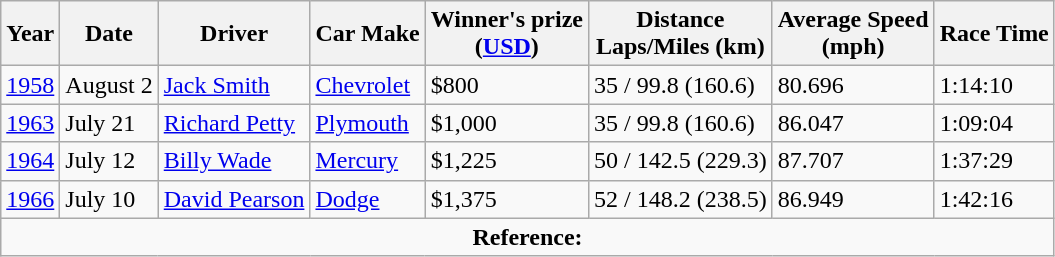<table class="wikitable">
<tr>
<th>Year</th>
<th>Date</th>
<th>Driver</th>
<th>Car Make</th>
<th>Winner's prize<br>(<a href='#'>USD</a>)</th>
<th>Distance<br>Laps/Miles (km)</th>
<th>Average Speed<br>(mph)</th>
<th>Race Time</th>
</tr>
<tr>
<td><a href='#'>1958</a></td>
<td>August 2</td>
<td> <a href='#'>Jack Smith</a></td>
<td><a href='#'>Chevrolet</a></td>
<td>$800</td>
<td>35 / 99.8 (160.6)</td>
<td>80.696</td>
<td>1:14:10</td>
</tr>
<tr>
<td><a href='#'>1963</a></td>
<td>July 21</td>
<td> <a href='#'>Richard Petty</a></td>
<td><a href='#'>Plymouth</a></td>
<td>$1,000</td>
<td>35 / 99.8 (160.6)</td>
<td>86.047</td>
<td>1:09:04</td>
</tr>
<tr>
<td><a href='#'>1964</a></td>
<td>July 12</td>
<td> <a href='#'>Billy Wade</a></td>
<td><a href='#'>Mercury</a></td>
<td>$1,225</td>
<td>50 / 142.5 (229.3)</td>
<td>87.707</td>
<td>1:37:29</td>
</tr>
<tr>
<td><a href='#'>1966</a></td>
<td>July 10</td>
<td> <a href='#'>David Pearson</a></td>
<td><a href='#'>Dodge</a></td>
<td>$1,375</td>
<td>52 / 148.2 (238.5)</td>
<td>86.949</td>
<td>1:42:16</td>
</tr>
<tr>
<td style="text-align:center;" colspan=8><strong>Reference:</strong></td>
</tr>
</table>
